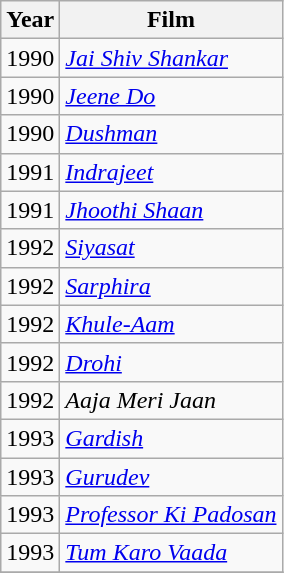<table class="wikitable">
<tr>
<th>Year</th>
<th>Film</th>
</tr>
<tr>
<td>1990</td>
<td><em><a href='#'>Jai Shiv Shankar</a></em></td>
</tr>
<tr>
<td>1990</td>
<td><em><a href='#'>Jeene Do</a></em></td>
</tr>
<tr>
<td>1990</td>
<td><em><a href='#'>Dushman</a></em></td>
</tr>
<tr>
<td>1991</td>
<td><em><a href='#'>Indrajeet</a></em></td>
</tr>
<tr>
<td>1991</td>
<td><em><a href='#'>Jhoothi Shaan</a></em></td>
</tr>
<tr>
<td>1992</td>
<td><em><a href='#'>Siyasat</a></em></td>
</tr>
<tr>
<td>1992</td>
<td><em><a href='#'>Sarphira</a></em></td>
</tr>
<tr>
<td>1992</td>
<td><em><a href='#'>Khule-Aam</a></em></td>
</tr>
<tr>
<td>1992</td>
<td><em><a href='#'>Drohi</a></em></td>
</tr>
<tr>
<td>1992</td>
<td><em>Aaja Meri Jaan</em></td>
</tr>
<tr>
<td>1993</td>
<td><em><a href='#'>Gardish</a></em></td>
</tr>
<tr>
<td>1993</td>
<td><em><a href='#'>Gurudev</a></em></td>
</tr>
<tr>
<td>1993</td>
<td><em><a href='#'>Professor Ki Padosan</a></em></td>
</tr>
<tr>
<td>1993</td>
<td><em><a href='#'>Tum Karo Vaada</a></em></td>
</tr>
<tr>
</tr>
</table>
